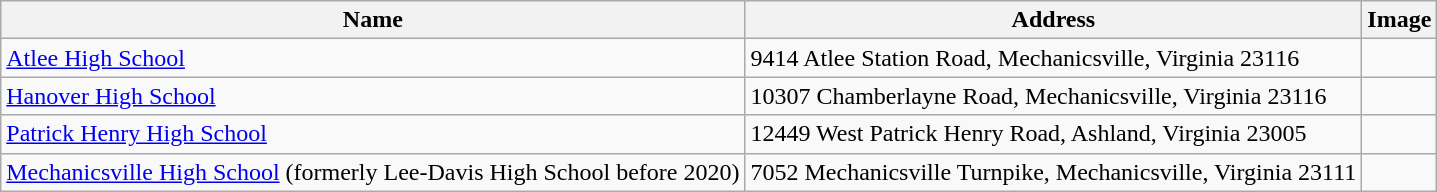<table class="wikitable">
<tr>
<th>Name</th>
<th>Address</th>
<th>Image</th>
</tr>
<tr>
<td><a href='#'>Atlee High School</a></td>
<td>9414 Atlee Station Road, Mechanicsville, Virginia 23116</td>
<td></td>
</tr>
<tr>
<td><a href='#'>Hanover High School</a></td>
<td>10307 Chamberlayne Road, Mechanicsville, Virginia 23116</td>
<td></td>
</tr>
<tr>
<td><a href='#'>Patrick Henry High School</a></td>
<td>12449 West Patrick Henry Road, Ashland, Virginia 23005</td>
<td></td>
</tr>
<tr>
<td><a href='#'>Mechanicsville High School</a> (formerly Lee-Davis High School before 2020)</td>
<td>7052 Mechanicsville Turnpike, Mechanicsville, Virginia 23111</td>
<td></td>
</tr>
</table>
